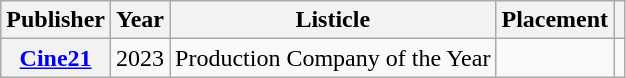<table class="wikitable plainrowheaders sortable" style="margin-right: 0;">
<tr>
<th scope="col">Publisher</th>
<th scope="col">Year</th>
<th scope="col">Listicle</th>
<th scope="col">Placement</th>
<th scope="col" class="unsortable"></th>
</tr>
<tr>
<th scope="row"><a href='#'>Cine21</a></th>
<td>2023</td>
<td>Production Company of the Year</td>
<td></td>
<td></td>
</tr>
</table>
